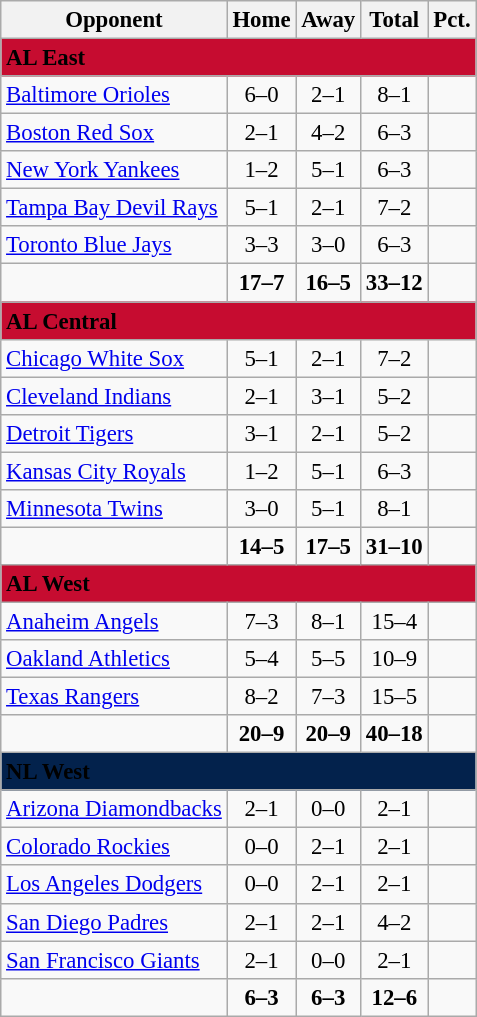<table class="wikitable" style="font-size: 95%; text-align: center">
<tr>
<th>Opponent</th>
<th>Home</th>
<th>Away</th>
<th>Total</th>
<th>Pct.</th>
</tr>
<tr>
<td colspan="5" style="text-align:left; background:#c60c30"><span> <strong>AL East</strong> </span></td>
</tr>
<tr>
<td style="text-align:left"><a href='#'>Baltimore Orioles</a></td>
<td>6–0</td>
<td>2–1</td>
<td>8–1</td>
<td></td>
</tr>
<tr>
<td style="text-align:left"><a href='#'>Boston Red Sox</a></td>
<td>2–1</td>
<td>4–2</td>
<td>6–3</td>
<td></td>
</tr>
<tr>
<td style="text-align:left"><a href='#'>New York Yankees</a></td>
<td>1–2</td>
<td>5–1</td>
<td>6–3</td>
<td></td>
</tr>
<tr>
<td style="text-align:left"><a href='#'>Tampa Bay Devil Rays</a></td>
<td>5–1</td>
<td>2–1</td>
<td>7–2</td>
<td></td>
</tr>
<tr>
<td style="text-align:left"><a href='#'>Toronto Blue Jays</a></td>
<td>3–3</td>
<td>3–0</td>
<td>6–3</td>
<td></td>
</tr>
<tr style="font-weight:bold">
<td></td>
<td>17–7</td>
<td>16–5</td>
<td>33–12</td>
<td></td>
</tr>
<tr>
<td colspan="7" style="text-align:left; background:#c60c30"><span> <strong>AL Central</strong> </span></td>
</tr>
<tr>
<td style="text-align:left"><a href='#'>Chicago White Sox</a></td>
<td>5–1</td>
<td>2–1</td>
<td>7–2</td>
<td></td>
</tr>
<tr>
<td style="text-align:left"><a href='#'>Cleveland Indians</a></td>
<td>2–1</td>
<td>3–1</td>
<td>5–2</td>
<td></td>
</tr>
<tr>
<td style="text-align:left"><a href='#'>Detroit Tigers</a></td>
<td>3–1</td>
<td>2–1</td>
<td>5–2</td>
<td></td>
</tr>
<tr>
<td style="text-align:left"><a href='#'>Kansas City Royals</a></td>
<td>1–2</td>
<td>5–1</td>
<td>6–3</td>
<td></td>
</tr>
<tr>
<td style="text-align:left"><a href='#'>Minnesota Twins</a></td>
<td>3–0</td>
<td>5–1</td>
<td>8–1</td>
<td></td>
</tr>
<tr style="font-weight:bold">
<td></td>
<td>14–5</td>
<td>17–5</td>
<td>31–10</td>
<td></td>
</tr>
<tr>
<td colspan="7" style="text-align:left; background:#c60c30"><span> <strong>AL West</strong> </span></td>
</tr>
<tr>
<td style="text-align:left"><a href='#'>Anaheim Angels</a></td>
<td>7–3</td>
<td>8–1</td>
<td>15–4</td>
<td></td>
</tr>
<tr>
<td style="text-align:left"><a href='#'>Oakland Athletics</a></td>
<td>5–4</td>
<td>5–5</td>
<td>10–9</td>
<td></td>
</tr>
<tr>
<td style="text-align:left"><a href='#'>Texas Rangers</a></td>
<td>8–2</td>
<td>7–3</td>
<td>15–5</td>
<td></td>
</tr>
<tr style="font-weight:bold">
<td></td>
<td>20–9</td>
<td>20–9</td>
<td>40–18</td>
<td></td>
</tr>
<tr>
<td colspan="7" style="text-align:left; background:#03224c"><span> <strong>NL West</strong> </span></td>
</tr>
<tr>
<td style="text-align:left"><a href='#'>Arizona Diamondbacks</a></td>
<td>2–1</td>
<td>0–0</td>
<td>2–1</td>
<td></td>
</tr>
<tr>
<td style="text-align:left"><a href='#'>Colorado Rockies</a></td>
<td>0–0</td>
<td>2–1</td>
<td>2–1</td>
<td></td>
</tr>
<tr>
<td style="text-align:left"><a href='#'>Los Angeles Dodgers</a></td>
<td>0–0</td>
<td>2–1</td>
<td>2–1</td>
<td></td>
</tr>
<tr>
<td style="text-align:left"><a href='#'>San Diego Padres</a></td>
<td>2–1</td>
<td>2–1</td>
<td>4–2</td>
<td></td>
</tr>
<tr>
<td style="text-align:left"><a href='#'>San Francisco Giants</a></td>
<td>2–1</td>
<td>0–0</td>
<td>2–1</td>
<td></td>
</tr>
<tr style="font-weight:bold">
<td></td>
<td>6–3</td>
<td>6–3</td>
<td>12–6</td>
<td></td>
</tr>
</table>
